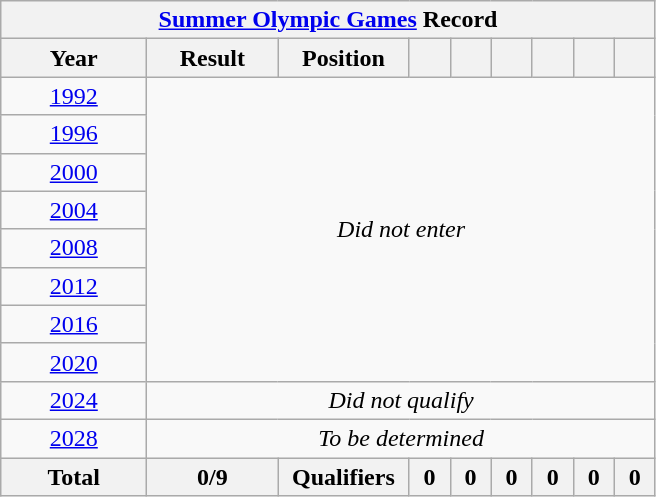<table class="wikitable" style="text-align: center;">
<tr>
<th colspan=9><a href='#'>Summer Olympic Games</a> Record</th>
</tr>
<tr>
<th width="90">Year</th>
<th width="80">Result</th>
<th width="80">Position</th>
<th width="20"></th>
<th width="20"></th>
<th width="20"></th>
<th width="20"></th>
<th width="20"></th>
<th width="20"></th>
</tr>
<tr>
<td> <a href='#'>1992</a></td>
<td rowspan=8 colspan=8><em>Did not enter</em></td>
</tr>
<tr>
<td> <a href='#'>1996</a></td>
</tr>
<tr>
<td> <a href='#'>2000</a></td>
</tr>
<tr>
<td> <a href='#'>2004</a></td>
</tr>
<tr>
<td> <a href='#'>2008</a></td>
</tr>
<tr>
<td> <a href='#'>2012</a></td>
</tr>
<tr>
<td> <a href='#'>2016</a></td>
</tr>
<tr>
<td> <a href='#'>2020</a></td>
</tr>
<tr>
<td> <a href='#'>2024</a></td>
<td colspan="8"><em>Did not qualify</em></td>
</tr>
<tr>
<td> <a href='#'>2028</a></td>
<td colspan="8"><em>To be determined</em></td>
</tr>
<tr>
<th>Total</th>
<th>0/9</th>
<th>Qualifiers</th>
<th>0</th>
<th>0</th>
<th>0</th>
<th>0</th>
<th>0</th>
<th>0</th>
</tr>
</table>
